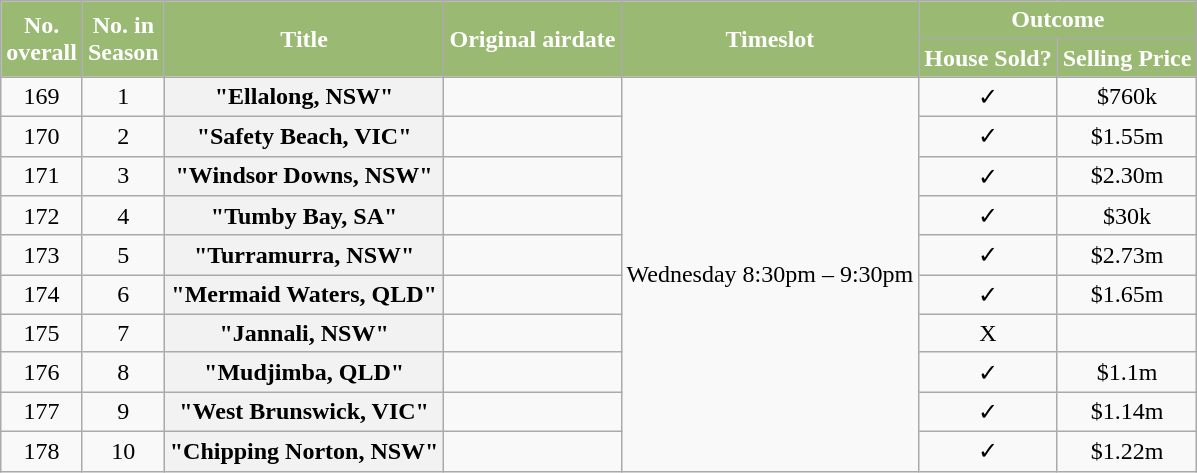<table class="wikitable" style="text-align:center;">
<tr>
<th rowspan=2 scope="col" style="background:#9AB973; color:white;">No. <br>overall</th>
<th rowspan=2 scope="col" style="background:#9AB973; color:white;">No. in<br> Season</th>
<th rowspan=2 scope="col" style="background:#9AB973; color:white;">Title</th>
<th rowspan=2 scope="col" style="background:#9AB973; color:white;">Original airdate</th>
<th rowspan=2 scope="row" style="background:#9AB973; color:white;">Timeslot</th>
<th colspan=2 scope="col" style="background:#9AB973; color:white;">Outcome</th>
</tr>
<tr>
<th scope="col" style="background:#9AB973; color:white;">House Sold?</th>
<th scope="col" style="background:#9AB973; color:white;">Selling Price</th>
</tr>
<tr>
<td>169</td>
<td>1</td>
<th>"Ellalong, NSW"</th>
<td></td>
<td rowspan="10">Wednesday 8:30pm – 9:30pm</td>
<td>✓</td>
<td>$760k</td>
</tr>
<tr>
<td>170</td>
<td>2</td>
<th>"Safety Beach, VIC"</th>
<td></td>
<td>✓</td>
<td>$1.55m</td>
</tr>
<tr>
<td>171</td>
<td>3</td>
<th>"Windsor Downs, NSW"</th>
<td></td>
<td>✓</td>
<td>$2.30m</td>
</tr>
<tr>
<td>172</td>
<td>4</td>
<th>"Tumby Bay, SA"</th>
<td></td>
<td>✓</td>
<td>$30k</td>
</tr>
<tr>
<td>173</td>
<td>5</td>
<th>"Turramurra, NSW"</th>
<td></td>
<td>✓</td>
<td>$2.73m</td>
</tr>
<tr>
<td>174</td>
<td>6</td>
<th>"Mermaid Waters, QLD"</th>
<td></td>
<td>✓</td>
<td>$1.65m</td>
</tr>
<tr>
<td>175</td>
<td>7</td>
<th>"Jannali, NSW"</th>
<td></td>
<td>X</td>
<td></td>
</tr>
<tr>
<td>176</td>
<td>8</td>
<th>"Mudjimba, QLD"</th>
<td></td>
<td>✓</td>
<td>$1.1m</td>
</tr>
<tr>
<td>177</td>
<td>9</td>
<th>"West Brunswick, VIC"</th>
<td></td>
<td>✓</td>
<td>$1.14m</td>
</tr>
<tr>
<td>178</td>
<td>10</td>
<th>"Chipping Norton, NSW"</th>
<td></td>
<td>✓</td>
<td>$1.22m</td>
</tr>
</table>
